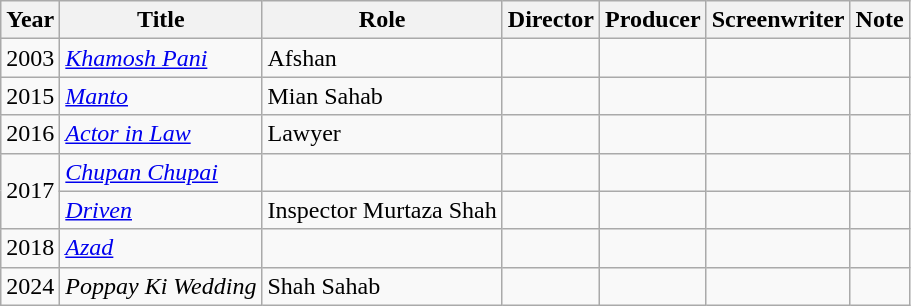<table class="wikitable">
<tr>
<th>Year</th>
<th>Title</th>
<th>Role</th>
<th>Director</th>
<th>Producer</th>
<th>Screenwriter</th>
<th>Note</th>
</tr>
<tr>
<td>2003</td>
<td><em><a href='#'>Khamosh Pani</a></em></td>
<td>Afshan</td>
<td></td>
<td></td>
<td></td>
<td></td>
</tr>
<tr>
<td>2015</td>
<td><em><a href='#'>Manto</a></em></td>
<td>Mian Sahab</td>
<td></td>
<td></td>
<td></td>
<td></td>
</tr>
<tr>
<td>2016</td>
<td><em><a href='#'>Actor in Law</a></em></td>
<td>Lawyer</td>
<td></td>
<td></td>
<td></td>
<td></td>
</tr>
<tr>
<td rowspan="2">2017</td>
<td><em><a href='#'>Chupan Chupai</a></em></td>
<td></td>
<td></td>
<td></td>
<td></td>
<td></td>
</tr>
<tr>
<td><em><a href='#'>Driven</a></em></td>
<td>Inspector Murtaza Shah</td>
<td></td>
<td></td>
<td></td>
<td></td>
</tr>
<tr>
<td>2018</td>
<td><em><a href='#'>Azad</a></em></td>
<td></td>
<td></td>
<td></td>
<td></td>
<td></td>
</tr>
<tr>
<td>2024</td>
<td><em>Poppay Ki Wedding</em></td>
<td>Shah Sahab</td>
<td></td>
<td></td>
<td></td>
<td></td>
</tr>
</table>
